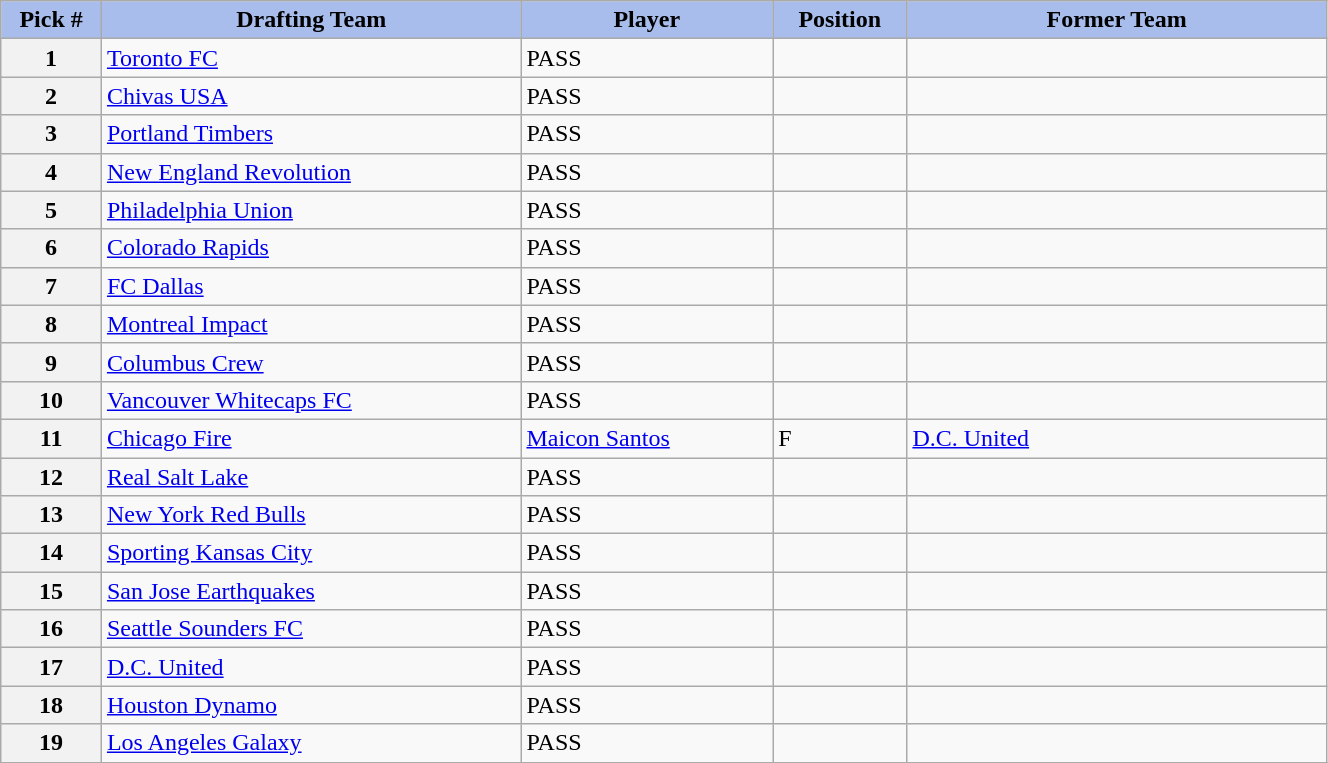<table class="wikitable sortable" style="width: 70%">
<tr>
<th style="background:#A8BDEC;" width=6%>Pick #</th>
<th width=25% style="background:#A8BDEC;">Drafting Team</th>
<th width=15% style="background:#A8BDEC;">Player</th>
<th width=8% style="background:#A8BDEC;">Position</th>
<th width=25% style="background:#A8BDEC;">Former Team</th>
</tr>
<tr>
<th>1</th>
<td><a href='#'>Toronto FC</a></td>
<td>PASS</td>
<td></td>
<td></td>
</tr>
<tr>
<th>2</th>
<td><a href='#'>Chivas USA</a></td>
<td>PASS</td>
<td></td>
<td></td>
</tr>
<tr>
<th>3</th>
<td><a href='#'>Portland Timbers</a></td>
<td>PASS</td>
<td></td>
<td></td>
</tr>
<tr>
<th>4</th>
<td><a href='#'>New England Revolution</a></td>
<td>PASS</td>
<td></td>
<td></td>
</tr>
<tr>
<th>5</th>
<td><a href='#'>Philadelphia Union</a></td>
<td>PASS</td>
<td></td>
<td></td>
</tr>
<tr>
<th>6</th>
<td><a href='#'>Colorado Rapids</a></td>
<td>PASS</td>
<td></td>
<td></td>
</tr>
<tr>
<th>7</th>
<td><a href='#'>FC Dallas</a></td>
<td>PASS</td>
<td></td>
<td></td>
</tr>
<tr>
<th>8</th>
<td><a href='#'>Montreal Impact</a></td>
<td>PASS</td>
<td></td>
<td></td>
</tr>
<tr>
<th>9</th>
<td><a href='#'>Columbus Crew</a></td>
<td>PASS</td>
<td></td>
<td></td>
</tr>
<tr>
<th>10</th>
<td><a href='#'>Vancouver Whitecaps FC</a></td>
<td>PASS</td>
<td></td>
<td></td>
</tr>
<tr>
<th>11</th>
<td><a href='#'>Chicago Fire</a></td>
<td><a href='#'>Maicon Santos</a></td>
<td>F</td>
<td><a href='#'>D.C. United</a></td>
</tr>
<tr>
<th>12</th>
<td><a href='#'>Real Salt Lake</a></td>
<td>PASS</td>
<td></td>
<td></td>
</tr>
<tr>
<th>13</th>
<td><a href='#'>New York Red Bulls</a></td>
<td>PASS</td>
<td></td>
<td></td>
</tr>
<tr>
<th>14</th>
<td><a href='#'>Sporting Kansas City</a></td>
<td>PASS</td>
<td></td>
<td></td>
</tr>
<tr>
<th>15</th>
<td><a href='#'>San Jose Earthquakes</a></td>
<td>PASS</td>
<td></td>
<td></td>
</tr>
<tr>
<th>16</th>
<td><a href='#'>Seattle Sounders FC</a></td>
<td>PASS</td>
<td></td>
<td></td>
</tr>
<tr>
<th>17</th>
<td><a href='#'>D.C. United</a></td>
<td>PASS</td>
<td></td>
<td></td>
</tr>
<tr>
<th>18</th>
<td><a href='#'>Houston Dynamo</a></td>
<td>PASS</td>
<td></td>
<td></td>
</tr>
<tr>
<th>19</th>
<td><a href='#'>Los Angeles Galaxy</a></td>
<td>PASS</td>
<td></td>
<td></td>
</tr>
<tr>
</tr>
</table>
